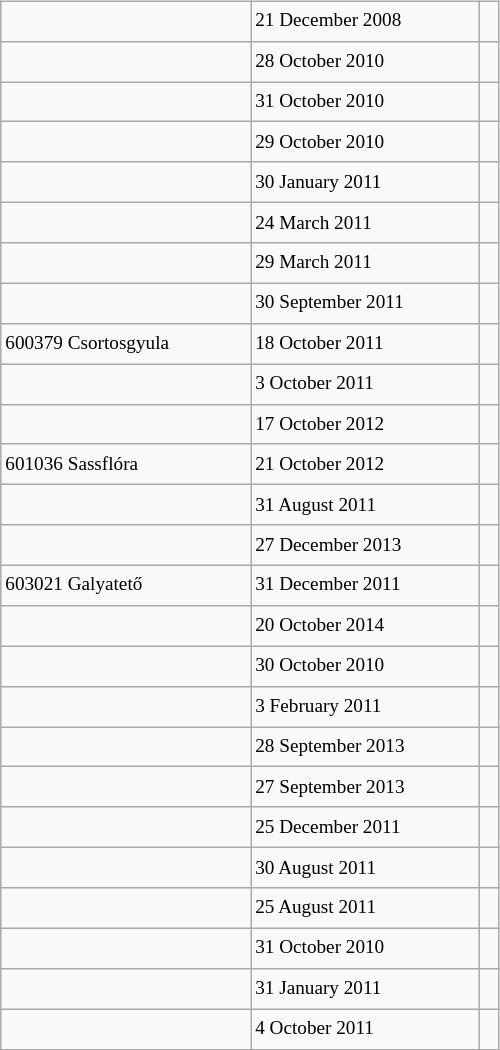<table class="wikitable" style="font-size: 80%; float: left; width: 26em; margin-right: 1em; height: 700px">
<tr>
<td></td>
<td>21 December 2008</td>
<td></td>
</tr>
<tr>
<td></td>
<td>28 October 2010</td>
<td> </td>
</tr>
<tr>
<td></td>
<td>31 October 2010</td>
<td> </td>
</tr>
<tr>
<td></td>
<td>29 October 2010</td>
<td> </td>
</tr>
<tr>
<td></td>
<td>30 January 2011</td>
<td> </td>
</tr>
<tr>
<td></td>
<td>24 March 2011</td>
<td> </td>
</tr>
<tr>
<td></td>
<td>29 March 2011</td>
<td> </td>
</tr>
<tr>
<td></td>
<td>30 September 2011</td>
<td></td>
</tr>
<tr>
<td>600379 Csortosgyula</td>
<td>18 October 2011</td>
<td> </td>
</tr>
<tr>
<td></td>
<td>3 October 2011</td>
<td></td>
</tr>
<tr>
<td></td>
<td>17 October 2012</td>
<td></td>
</tr>
<tr>
<td>601036 Sassflóra</td>
<td>21 October 2012</td>
<td> </td>
</tr>
<tr>
<td></td>
<td>31 August 2011</td>
<td></td>
</tr>
<tr>
<td></td>
<td>27 December 2013</td>
<td></td>
</tr>
<tr>
<td>603021 Galyatető</td>
<td>31 December 2011</td>
<td> </td>
</tr>
<tr>
<td></td>
<td>20 October 2014</td>
<td></td>
</tr>
<tr>
<td></td>
<td>30 October 2010</td>
<td> </td>
</tr>
<tr>
<td></td>
<td>3 February 2011</td>
<td> </td>
</tr>
<tr>
<td></td>
<td>28 September 2013</td>
<td></td>
</tr>
<tr>
<td></td>
<td>27 September 2013</td>
<td></td>
</tr>
<tr>
<td></td>
<td>25 December 2011</td>
<td></td>
</tr>
<tr>
<td></td>
<td>30 August 2011</td>
<td></td>
</tr>
<tr>
<td></td>
<td>25 August 2011</td>
<td></td>
</tr>
<tr>
<td></td>
<td>31 October 2010</td>
<td> </td>
</tr>
<tr>
<td></td>
<td>31 January 2011</td>
<td></td>
</tr>
<tr>
<td></td>
<td>4 October 2011</td>
<td></td>
</tr>
<tr>
</tr>
</table>
